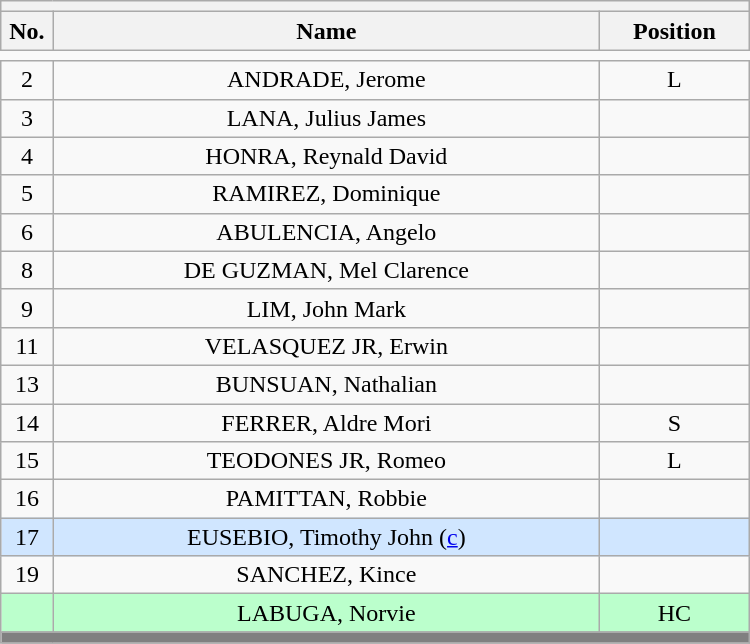<table class='wikitable mw-collapsible mw-collapsed' style="text-align: center; width: 500px; border: none">
<tr>
<th style='text-align: left;' colspan=3></th>
</tr>
<tr>
<th style='width: 7%;'>No.</th>
<th>Name</th>
<th style='width: 20%;'>Position</th>
</tr>
<tr>
<td style='border: none;'></td>
</tr>
<tr>
<td>2</td>
<td>ANDRADE, Jerome</td>
<td>L</td>
</tr>
<tr>
<td>3</td>
<td>LANA, Julius James</td>
<td></td>
</tr>
<tr>
<td>4</td>
<td>HONRA, Reynald David</td>
<td></td>
</tr>
<tr>
<td>5</td>
<td>RAMIREZ, Dominique</td>
<td></td>
</tr>
<tr>
<td>6</td>
<td>ABULENCIA, Angelo</td>
<td></td>
</tr>
<tr>
<td>8</td>
<td>DE GUZMAN, Mel Clarence</td>
<td></td>
</tr>
<tr>
<td>9</td>
<td>LIM, John Mark</td>
<td></td>
</tr>
<tr>
<td>11</td>
<td>VELASQUEZ JR, Erwin</td>
<td></td>
</tr>
<tr>
<td>13</td>
<td>BUNSUAN, Nathalian</td>
<td></td>
</tr>
<tr>
<td>14</td>
<td>FERRER, Aldre Mori</td>
<td>S</td>
</tr>
<tr>
<td>15</td>
<td>TEODONES JR, Romeo</td>
<td>L</td>
</tr>
<tr>
<td>16</td>
<td>PAMITTAN, Robbie</td>
<td></td>
</tr>
<tr bgcolor=#D0E6FF>
<td>17</td>
<td>EUSEBIO, Timothy John (<a href='#'>c</a>)</td>
<td></td>
</tr>
<tr>
<td>19</td>
<td>SANCHEZ, Kince</td>
<td></td>
</tr>
<tr bgcolor=#BBFFCC>
<td></td>
<td>LABUGA, Norvie</td>
<td>HC</td>
</tr>
<tr>
<th style='background: grey;' colspan=3></th>
</tr>
</table>
